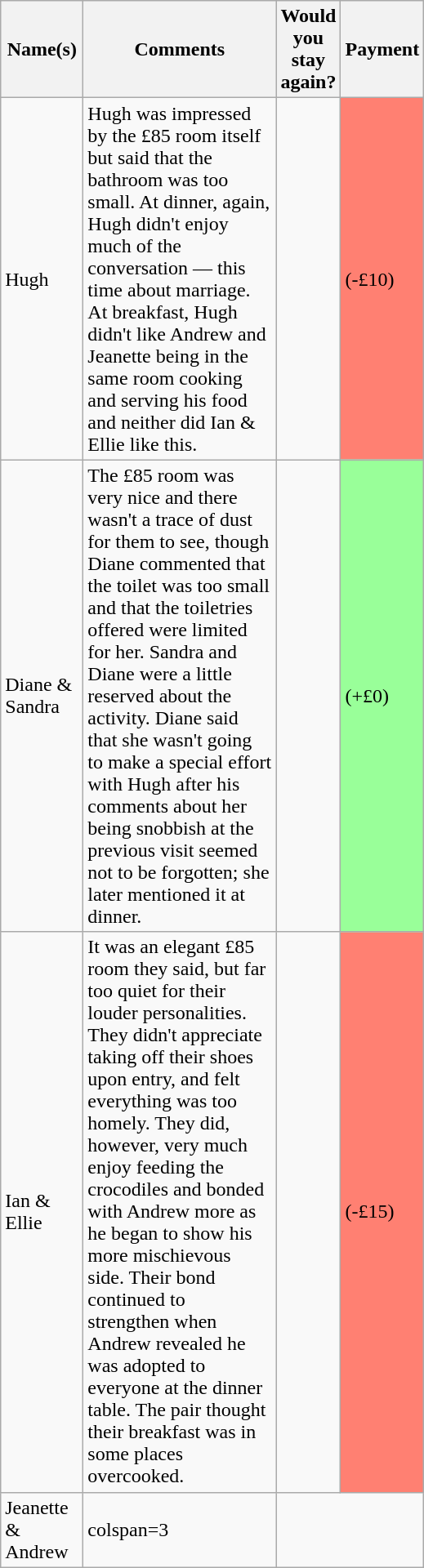<table class="wikitable">
<tr>
<th style="width:60px;">Name(s)</th>
<th style="width:150px;">Comments</th>
<th style="width:40px;">Would you stay again?</th>
<th style="width:40px;">Payment</th>
</tr>
<tr>
<td>Hugh</td>
<td>Hugh was impressed by the £85 room itself but said that the bathroom was too small. At dinner, again, Hugh didn't enjoy much of the conversation — this time about marriage. At breakfast, Hugh didn't like Andrew and Jeanette being in the same room cooking and serving his food and neither did Ian & Ellie like this.</td>
<td align="center"></td>
<td style="background:#FF8072">(-£10)</td>
</tr>
<tr>
<td>Diane & Sandra</td>
<td>The £85 room was very nice and there wasn't a trace of dust for them to see, though Diane commented that the toilet was too small and that the toiletries offered were limited for her. Sandra and Diane were a little reserved about the activity. Diane said that she wasn't going to make a special effort with Hugh after his comments about her being snobbish at the previous visit seemed not to be forgotten; she later mentioned it at dinner.</td>
<td align="center"></td>
<td style="background:#99FF99">(+£0)</td>
</tr>
<tr>
<td>Ian & Ellie</td>
<td>It was an elegant £85 room they said, but far too quiet for their louder personalities. They didn't appreciate taking off their shoes upon entry, and felt everything was too homely. They did, however, very much enjoy feeding the crocodiles and bonded with Andrew more as he began to show his more mischievous side. Their bond continued to strengthen when Andrew revealed he was adopted to everyone at the dinner table. The pair thought their breakfast was in some places overcooked.</td>
<td align="center"></td>
<td style="background:#FF8072">(-£15)</td>
</tr>
<tr>
<td>Jeanette & Andrew</td>
<td>colspan=3 </td>
</tr>
</table>
